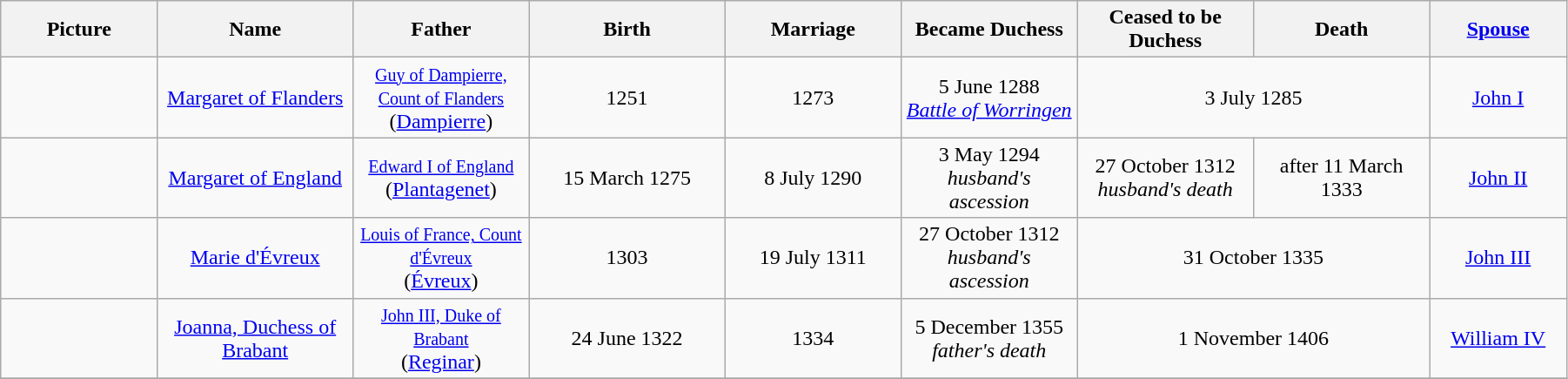<table width=95% class="wikitable">
<tr>
<th width = "8%">Picture</th>
<th width = "10%">Name</th>
<th width = "9%">Father</th>
<th width = "10%">Birth</th>
<th width = "9%">Marriage</th>
<th width = "9%">Became Duchess</th>
<th width = "9%">Ceased to be Duchess</th>
<th width = "9%">Death</th>
<th width = "7%"><a href='#'>Spouse</a></th>
</tr>
<tr>
<td align="center"></td>
<td align="center"><a href='#'>Margaret of Flanders</a></td>
<td align="center"><small><a href='#'>Guy of Dampierre, Count of Flanders</a></small><br>(<a href='#'>Dampierre</a>)</td>
<td align="center">1251</td>
<td align="center">1273</td>
<td align="center">5 June 1288<br><em><a href='#'>Battle of Worringen</a></em></td>
<td align="center" colspan="2">3 July 1285</td>
<td align="center"><a href='#'>John I</a></td>
</tr>
<tr>
<td align="center"></td>
<td align="center"><a href='#'>Margaret of England</a></td>
<td align="center"><small><a href='#'>Edward I of England</a></small><br>(<a href='#'>Plantagenet</a>)</td>
<td align="center">15 March 1275</td>
<td align="center">8 July 1290</td>
<td align="center">3 May 1294<br><em>husband's ascession</em></td>
<td align="center">27 October 1312<br><em>husband's death</em></td>
<td align="center">after 11 March 1333</td>
<td align="center"><a href='#'>John II</a></td>
</tr>
<tr>
<td align="center"></td>
<td align="center"><a href='#'>Marie d'Évreux</a></td>
<td align="center"><small><a href='#'>Louis of France, Count d'Évreux</a></small><br>(<a href='#'>Évreux</a>)</td>
<td align="center">1303</td>
<td align="center">19 July 1311</td>
<td align="center">27 October 1312<br><em>husband's ascession</em></td>
<td align="center" colspan="2">31 October 1335</td>
<td align="center"><a href='#'>John III</a></td>
</tr>
<tr>
<td align="center"></td>
<td align="center"><a href='#'>Joanna, Duchess of Brabant</a> </td>
<td align="center"><small><a href='#'>John III, Duke of Brabant</a></small><br>(<a href='#'>Reginar</a>)</td>
<td align="center">24 June 1322</td>
<td align="center">1334</td>
<td align="center">5 December 1355<br><em>father's death</em></td>
<td align="center" colspan="2">1 November 1406</td>
<td align="center"><a href='#'>William IV</a></td>
</tr>
<tr>
</tr>
</table>
